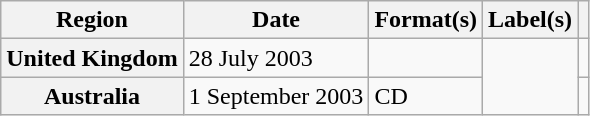<table class="wikitable plainrowheaders">
<tr>
<th scope="col">Region</th>
<th scope="col">Date</th>
<th scope="col">Format(s)</th>
<th scope="col">Label(s)</th>
<th scope="col"></th>
</tr>
<tr>
<th scope="row">United Kingdom</th>
<td>28 July 2003</td>
<td></td>
<td rowspan="2"></td>
<td></td>
</tr>
<tr>
<th scope="row">Australia</th>
<td>1 September 2003</td>
<td>CD</td>
<td></td>
</tr>
</table>
